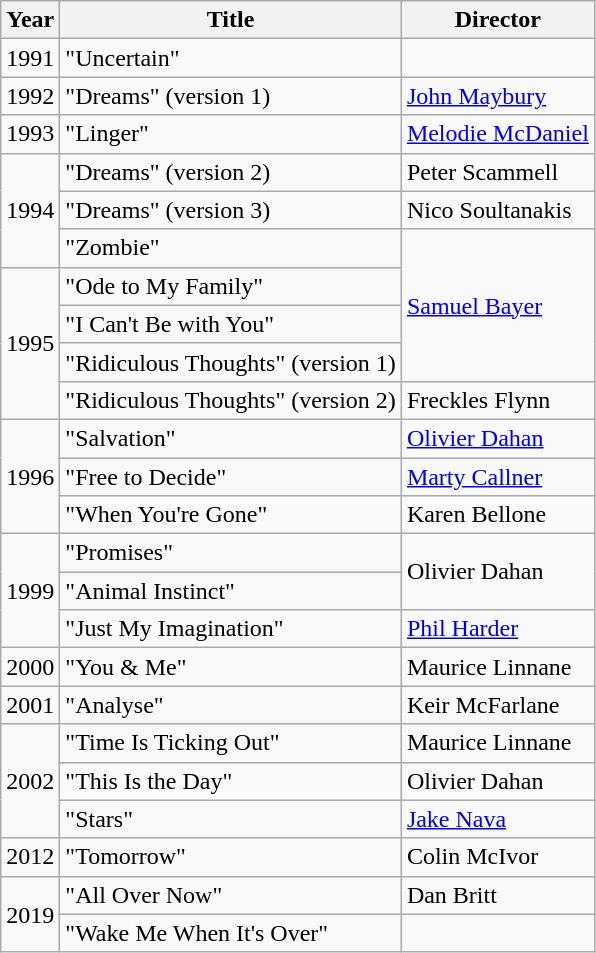<table class="wikitable">
<tr>
<th>Year</th>
<th>Title</th>
<th>Director</th>
</tr>
<tr>
<td>1991</td>
<td>"Uncertain"</td>
<td></td>
</tr>
<tr>
<td>1992</td>
<td>"Dreams" (version 1)</td>
<td><a href='#'>John Maybury</a></td>
</tr>
<tr>
<td>1993</td>
<td>"Linger"</td>
<td><a href='#'>Melodie McDaniel</a></td>
</tr>
<tr>
<td rowspan="3">1994</td>
<td>"Dreams" (version 2)</td>
<td>Peter Scammell</td>
</tr>
<tr>
<td>"Dreams" (version 3)</td>
<td>Nico Soultanakis</td>
</tr>
<tr>
<td>"Zombie"</td>
<td rowspan="4"><a href='#'>Samuel Bayer</a></td>
</tr>
<tr>
<td rowspan="4">1995</td>
<td>"Ode to My Family"</td>
</tr>
<tr>
<td>"I Can't Be with You"</td>
</tr>
<tr>
<td>"Ridiculous Thoughts" (version 1)</td>
</tr>
<tr>
<td>"Ridiculous Thoughts" (version 2)</td>
<td>Freckles Flynn</td>
</tr>
<tr>
<td rowspan="3">1996</td>
<td>"Salvation"</td>
<td><a href='#'>Olivier Dahan</a></td>
</tr>
<tr>
<td>"Free to Decide"</td>
<td><a href='#'>Marty Callner</a></td>
</tr>
<tr>
<td>"When You're Gone"</td>
<td>Karen Bellone</td>
</tr>
<tr>
<td rowspan="3">1999</td>
<td>"Promises"</td>
<td rowspan="2">Olivier Dahan</td>
</tr>
<tr>
<td>"Animal Instinct"</td>
</tr>
<tr>
<td>"Just My Imagination"</td>
<td><a href='#'>Phil Harder</a></td>
</tr>
<tr>
<td rowspan="1">2000</td>
<td>"You & Me"</td>
<td>Maurice Linnane</td>
</tr>
<tr>
<td rowspan="1">2001</td>
<td>"Analyse"</td>
<td>Keir McFarlane</td>
</tr>
<tr>
<td rowspan="3">2002</td>
<td>"Time Is Ticking Out"</td>
<td>Maurice Linnane</td>
</tr>
<tr>
<td>"This Is the Day"</td>
<td>Olivier Dahan</td>
</tr>
<tr>
<td>"Stars"</td>
<td><a href='#'>Jake Nava</a></td>
</tr>
<tr>
<td>2012</td>
<td>"Tomorrow"</td>
<td>Colin McIvor</td>
</tr>
<tr>
<td rowspan="2">2019</td>
<td>"All Over Now"</td>
<td>Dan Britt</td>
</tr>
<tr>
<td>"Wake Me When It's Over"</td>
<td></td>
</tr>
</table>
